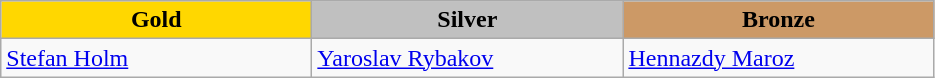<table class="wikitable" style="text-align:left">
<tr align="center">
<td width=200 bgcolor=gold><strong>Gold</strong></td>
<td width=200 bgcolor=silver><strong>Silver</strong></td>
<td width=200 bgcolor=CC9966><strong>Bronze</strong></td>
</tr>
<tr>
<td><a href='#'>Stefan Holm</a><br><em></em></td>
<td><a href='#'>Yaroslav Rybakov</a><br><em></em></td>
<td><a href='#'>Hennazdy Maroz</a><br><em></em></td>
</tr>
</table>
